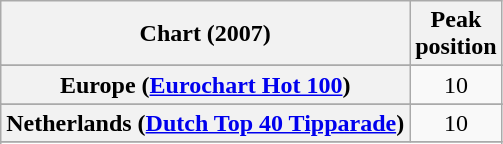<table class="wikitable sortable plainrowheaders" style="text-align:center">
<tr>
<th scope="col">Chart (2007)</th>
<th scope="col">Peak<br>position</th>
</tr>
<tr>
</tr>
<tr>
<th scope="row">Europe (<a href='#'>Eurochart Hot 100</a>)</th>
<td>10</td>
</tr>
<tr>
</tr>
<tr>
<th scope="row">Netherlands (<a href='#'>Dutch Top 40 Tipparade</a>)</th>
<td>10</td>
</tr>
<tr>
</tr>
<tr>
</tr>
<tr>
</tr>
<tr>
</tr>
<tr>
</tr>
<tr>
</tr>
<tr>
</tr>
</table>
